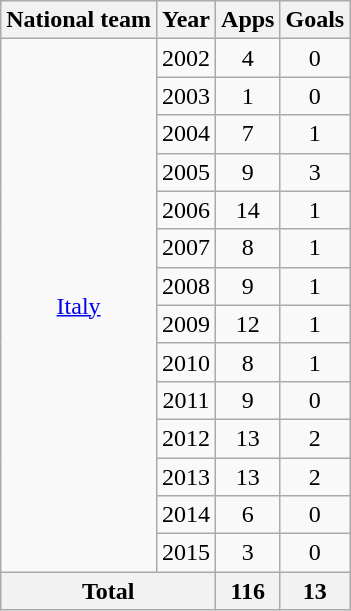<table class="wikitable" style="text-align:center">
<tr>
<th>National team</th>
<th>Year</th>
<th>Apps</th>
<th>Goals</th>
</tr>
<tr>
<td rowspan="14"><a href='#'>Italy</a></td>
<td>2002</td>
<td>4</td>
<td>0</td>
</tr>
<tr>
<td>2003</td>
<td>1</td>
<td>0</td>
</tr>
<tr>
<td>2004</td>
<td>7</td>
<td>1</td>
</tr>
<tr>
<td>2005</td>
<td>9</td>
<td>3</td>
</tr>
<tr>
<td>2006</td>
<td>14</td>
<td>1</td>
</tr>
<tr>
<td>2007</td>
<td>8</td>
<td>1</td>
</tr>
<tr>
<td>2008</td>
<td>9</td>
<td>1</td>
</tr>
<tr>
<td>2009</td>
<td>12</td>
<td>1</td>
</tr>
<tr>
<td>2010</td>
<td>8</td>
<td>1</td>
</tr>
<tr>
<td>2011</td>
<td>9</td>
<td>0</td>
</tr>
<tr>
<td>2012</td>
<td>13</td>
<td>2</td>
</tr>
<tr>
<td>2013</td>
<td>13</td>
<td>2</td>
</tr>
<tr>
<td>2014</td>
<td>6</td>
<td>0</td>
</tr>
<tr>
<td>2015</td>
<td>3</td>
<td>0</td>
</tr>
<tr>
<th colspan="2">Total</th>
<th>116</th>
<th>13</th>
</tr>
</table>
